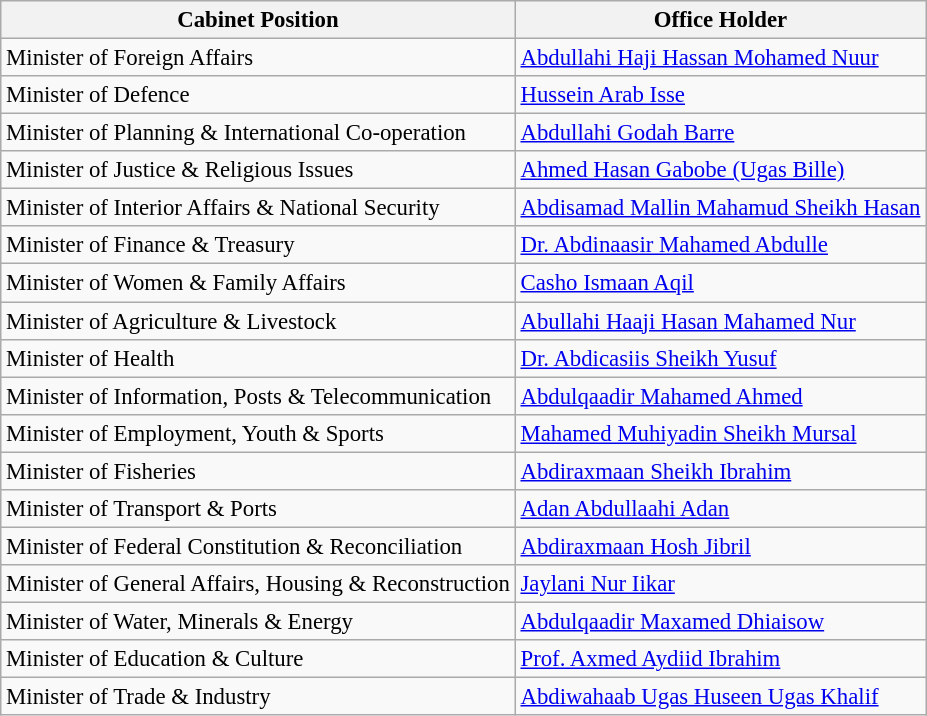<table class="wikitable" style="font-size:95%;">
<tr>
<th>Cabinet Position</th>
<th>Office Holder</th>
</tr>
<tr>
<td>Minister of Foreign Affairs</td>
<td><a href='#'>Abdullahi Haji Hassan Mohamed Nuur</a></td>
</tr>
<tr>
<td>Minister of Defence</td>
<td><a href='#'>Hussein Arab Isse</a></td>
</tr>
<tr>
<td>Minister of Planning & International Co-operation</td>
<td><a href='#'>Abdullahi Godah Barre</a></td>
</tr>
<tr>
<td>Minister of Justice & Religious Issues</td>
<td><a href='#'>Ahmed Hasan Gabobe (Ugas Bille)</a></td>
</tr>
<tr>
<td>Minister of Interior Affairs & National Security</td>
<td><a href='#'>Abdisamad Mallin Mahamud Sheikh Hasan</a></td>
</tr>
<tr>
<td>Minister of Finance & Treasury</td>
<td><a href='#'>Dr. Abdinaasir Mahamed Abdulle</a></td>
</tr>
<tr>
<td>Minister of Women & Family Affairs</td>
<td><a href='#'>Casho Ismaan Aqil</a></td>
</tr>
<tr>
<td>Minister of Agriculture & Livestock</td>
<td><a href='#'>Abullahi Haaji Hasan Mahamed Nur</a></td>
</tr>
<tr>
<td>Minister of Health</td>
<td><a href='#'>Dr. Abdicasiis Sheikh Yusuf</a></td>
</tr>
<tr>
<td>Minister of Information, Posts & Telecommunication</td>
<td><a href='#'>Abdulqaadir Mahamed Ahmed</a></td>
</tr>
<tr>
<td>Minister of Employment, Youth & Sports</td>
<td><a href='#'>Mahamed Muhiyadin Sheikh Mursal</a></td>
</tr>
<tr>
<td>Minister of Fisheries</td>
<td><a href='#'>Abdiraxmaan Sheikh Ibrahim</a></td>
</tr>
<tr>
<td>Minister of Transport & Ports</td>
<td><a href='#'>Adan Abdullaahi Adan</a></td>
</tr>
<tr>
<td>Minister of Federal Constitution & Reconciliation</td>
<td><a href='#'>Abdiraxmaan Hosh Jibril</a></td>
</tr>
<tr>
<td>Minister of General Affairs, Housing & Reconstruction</td>
<td><a href='#'>Jaylani Nur Iikar</a></td>
</tr>
<tr>
<td>Minister of Water, Minerals & Energy</td>
<td><a href='#'>Abdulqaadir Maxamed Dhiaisow</a></td>
</tr>
<tr>
<td>Minister of Education & Culture</td>
<td><a href='#'>Prof. Axmed Aydiid Ibrahim</a></td>
</tr>
<tr>
<td>Minister of Trade & Industry</td>
<td><a href='#'>Abdiwahaab Ugas Huseen Ugas Khalif</a></td>
</tr>
</table>
